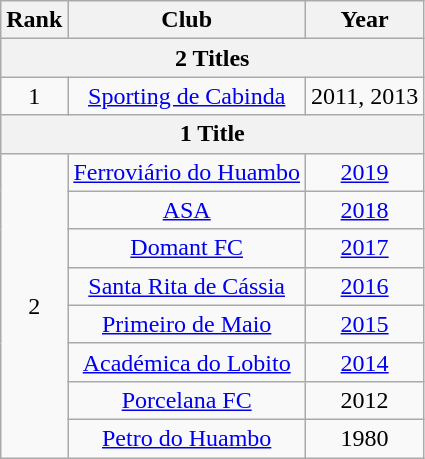<table class="wikitable" style="text-align:center">
<tr>
<th>Rank</th>
<th>Club</th>
<th>Year</th>
</tr>
<tr>
<th colspan="3">2 Titles</th>
</tr>
<tr>
<td>1</td>
<td><a href='#'>Sporting de Cabinda</a></td>
<td>2011, 2013</td>
</tr>
<tr>
<th colspan="3">1 Title</th>
</tr>
<tr>
<td rowspan=8>2</td>
<td><a href='#'>Ferroviário do Huambo</a></td>
<td><a href='#'>2019</a></td>
</tr>
<tr>
<td><a href='#'>ASA</a></td>
<td><a href='#'>2018</a></td>
</tr>
<tr>
<td><a href='#'>Domant FC</a></td>
<td><a href='#'>2017</a></td>
</tr>
<tr>
<td><a href='#'>Santa Rita de Cássia</a></td>
<td><a href='#'>2016</a></td>
</tr>
<tr>
<td><a href='#'>Primeiro de Maio</a></td>
<td><a href='#'>2015</a></td>
</tr>
<tr>
<td><a href='#'>Académica do Lobito</a></td>
<td><a href='#'>2014</a></td>
</tr>
<tr>
<td><a href='#'>Porcelana FC</a></td>
<td>2012</td>
</tr>
<tr>
<td><a href='#'>Petro do Huambo</a></td>
<td>1980</td>
</tr>
</table>
